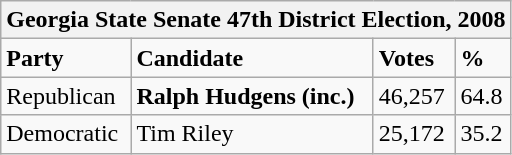<table class="wikitable">
<tr>
<th colspan="4">Georgia State Senate 47th District Election, 2008</th>
</tr>
<tr>
<td><strong>Party</strong></td>
<td><strong>Candidate</strong></td>
<td><strong>Votes</strong></td>
<td><strong>%</strong></td>
</tr>
<tr>
<td>Republican</td>
<td><strong>Ralph Hudgens (inc.)</strong></td>
<td>46,257</td>
<td>64.8</td>
</tr>
<tr>
<td>Democratic</td>
<td>Tim Riley</td>
<td>25,172</td>
<td>35.2</td>
</tr>
</table>
